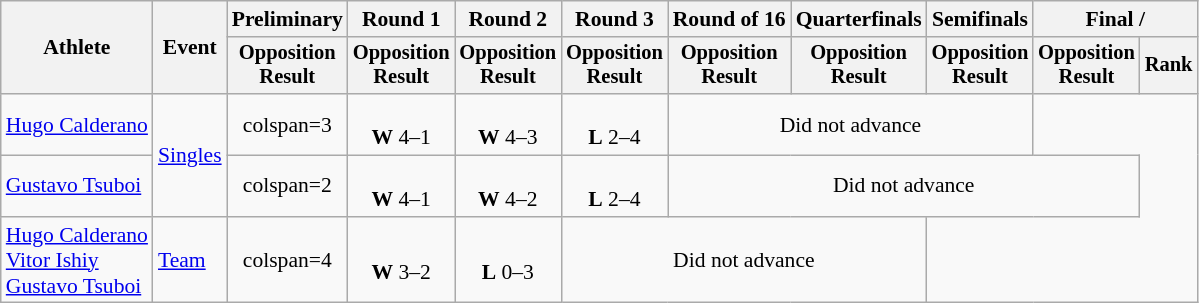<table class="wikitable" style="font-size:90%;">
<tr>
<th rowspan=2>Athlete</th>
<th rowspan=2>Event</th>
<th>Preliminary</th>
<th>Round 1</th>
<th>Round 2</th>
<th>Round 3</th>
<th>Round of 16</th>
<th>Quarterfinals</th>
<th>Semifinals</th>
<th colspan=2>Final / </th>
</tr>
<tr style="font-size:95%">
<th>Opposition<br>Result</th>
<th>Opposition<br>Result</th>
<th>Opposition<br>Result</th>
<th>Opposition<br>Result</th>
<th>Opposition<br>Result</th>
<th>Opposition<br>Result</th>
<th>Opposition<br>Result</th>
<th>Opposition<br>Result</th>
<th>Rank</th>
</tr>
<tr align=center>
<td align=left><a href='#'>Hugo Calderano</a></td>
<td align=left rowspan=2><a href='#'>Singles</a></td>
<td>colspan=3 </td>
<td><br><strong>W</strong> 4–1</td>
<td><br><strong>W</strong> 4–3</td>
<td><br><strong>L</strong> 2–4</td>
<td colspan=3>Did not advance</td>
</tr>
<tr align=center>
<td align=left><a href='#'>Gustavo Tsuboi</a></td>
<td>colspan=2 </td>
<td><br><strong>W</strong> 4–1</td>
<td><br><strong>W</strong> 4–2</td>
<td><br><strong>L</strong> 2–4</td>
<td colspan=4>Did not advance</td>
</tr>
<tr align=center>
<td align=left><a href='#'>Hugo Calderano</a><br><a href='#'>Vitor Ishiy</a><br><a href='#'>Gustavo Tsuboi</a></td>
<td align=left><a href='#'>Team</a></td>
<td>colspan=4 </td>
<td><br><strong>W</strong> 3–2</td>
<td><br><strong>L</strong> 0–3</td>
<td colspan=3>Did not advance</td>
</tr>
</table>
